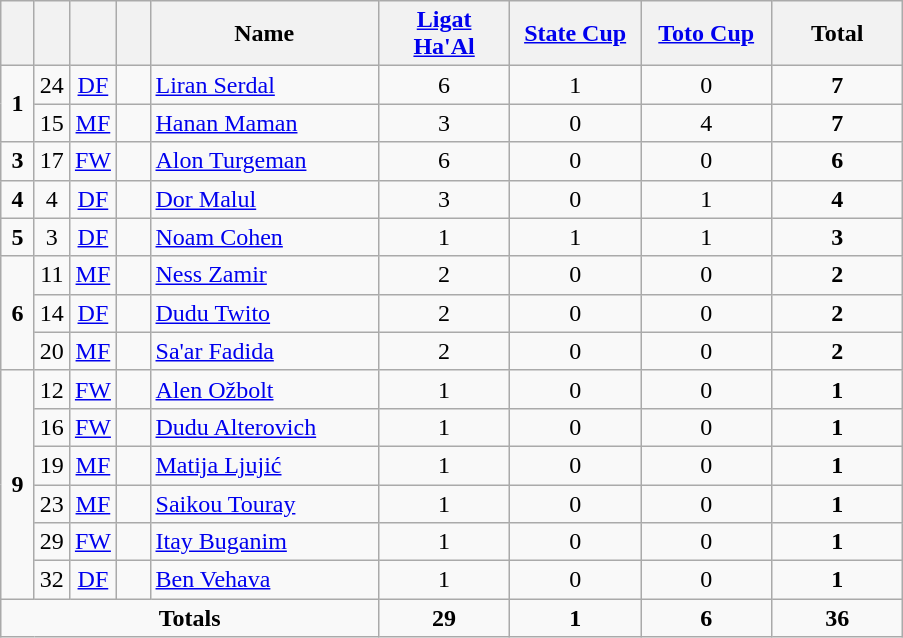<table class="wikitable" style="text-align:center">
<tr>
<th width=15></th>
<th width=15></th>
<th width=15></th>
<th width=15></th>
<th width=145>Name</th>
<th width=80><a href='#'>Ligat Ha'Al</a></th>
<th width=80><a href='#'>State Cup</a></th>
<th width=80><a href='#'>Toto Cup</a></th>
<th width=80>Total</th>
</tr>
<tr>
<td rowspan=2><strong>1</strong></td>
<td>24</td>
<td><a href='#'>DF</a></td>
<td></td>
<td align=left><a href='#'>Liran Serdal</a></td>
<td>6</td>
<td>1</td>
<td>0</td>
<td><strong>7</strong></td>
</tr>
<tr>
<td>15</td>
<td><a href='#'>MF</a></td>
<td></td>
<td align=left><a href='#'>Hanan Maman</a></td>
<td>3</td>
<td>0</td>
<td>4</td>
<td><strong>7</strong></td>
</tr>
<tr>
<td><strong>3</strong></td>
<td>17</td>
<td><a href='#'>FW</a></td>
<td></td>
<td align=left><a href='#'>Alon Turgeman</a></td>
<td>6</td>
<td>0</td>
<td>0</td>
<td><strong>6</strong></td>
</tr>
<tr>
<td><strong>4</strong></td>
<td>4</td>
<td><a href='#'>DF</a></td>
<td></td>
<td align=left><a href='#'>Dor Malul</a></td>
<td>3</td>
<td>0</td>
<td>1</td>
<td><strong>4</strong></td>
</tr>
<tr>
<td><strong>5</strong></td>
<td>3</td>
<td><a href='#'>DF</a></td>
<td></td>
<td align=left><a href='#'>Noam Cohen</a></td>
<td>1</td>
<td>1</td>
<td>1</td>
<td><strong>3</strong></td>
</tr>
<tr>
<td rowspan=3><strong>6</strong></td>
<td>11</td>
<td><a href='#'>MF</a></td>
<td></td>
<td align=left><a href='#'>Ness Zamir</a></td>
<td>2</td>
<td>0</td>
<td>0</td>
<td><strong>2</strong></td>
</tr>
<tr>
<td>14</td>
<td><a href='#'>DF</a></td>
<td></td>
<td align=left><a href='#'>Dudu Twito</a></td>
<td>2</td>
<td>0</td>
<td>0</td>
<td><strong>2</strong></td>
</tr>
<tr>
<td>20</td>
<td><a href='#'>MF</a></td>
<td></td>
<td align=left><a href='#'>Sa'ar Fadida</a></td>
<td>2</td>
<td>0</td>
<td>0</td>
<td><strong>2</strong></td>
</tr>
<tr>
<td rowspan=6><strong>9</strong></td>
<td>12</td>
<td><a href='#'>FW</a></td>
<td></td>
<td align=left><a href='#'>Alen Ožbolt</a></td>
<td>1</td>
<td>0</td>
<td>0</td>
<td><strong>1</strong></td>
</tr>
<tr>
<td>16</td>
<td><a href='#'>FW</a></td>
<td></td>
<td align=left><a href='#'>Dudu Alterovich</a></td>
<td>1</td>
<td>0</td>
<td>0</td>
<td><strong>1</strong></td>
</tr>
<tr>
<td>19</td>
<td><a href='#'>MF</a></td>
<td></td>
<td align=left><a href='#'>Matija Ljujić</a></td>
<td>1</td>
<td>0</td>
<td>0</td>
<td><strong>1</strong></td>
</tr>
<tr>
<td>23</td>
<td><a href='#'>MF</a></td>
<td></td>
<td align=left><a href='#'>Saikou Touray</a></td>
<td>1</td>
<td>0</td>
<td>0</td>
<td><strong>1</strong></td>
</tr>
<tr>
<td>29</td>
<td><a href='#'>FW</a></td>
<td></td>
<td align=left><a href='#'>Itay Buganim</a></td>
<td>1</td>
<td>0</td>
<td>0</td>
<td><strong>1</strong></td>
</tr>
<tr>
<td>32</td>
<td><a href='#'>DF</a></td>
<td></td>
<td align=left><a href='#'>Ben Vehava</a></td>
<td>1</td>
<td>0</td>
<td>0</td>
<td><strong>1</strong></td>
</tr>
<tr>
<td colspan=5><strong>Totals</strong></td>
<td><strong>29</strong></td>
<td><strong>1</strong></td>
<td><strong>6</strong></td>
<td><strong>36</strong></td>
</tr>
</table>
